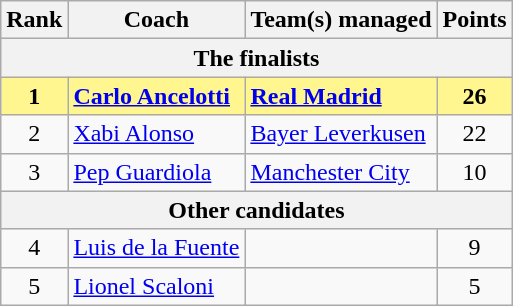<table class="wikitable plainrowheaders sortable">
<tr>
<th>Rank</th>
<th>Coach</th>
<th>Team(s) managed</th>
<th>Points</th>
</tr>
<tr>
<th colspan="5">The finalists</th>
</tr>
<tr style="background-color: #FFF68F; font-weight: bold;">
<td align="center"><strong>1</strong></td>
<td><strong> <a href='#'>Carlo Ancelotti</a></strong></td>
<td><strong> <a href='#'>Real Madrid</a></strong></td>
<td align="center"><strong>26</strong></td>
</tr>
<tr>
<td align="center">2</td>
<td> <a href='#'>Xabi Alonso</a></td>
<td> <a href='#'>Bayer Leverkusen</a></td>
<td align="center">22</td>
</tr>
<tr>
<td align="center">3</td>
<td> <a href='#'>Pep Guardiola</a></td>
<td> <a href='#'>Manchester City</a></td>
<td align="center">10</td>
</tr>
<tr>
<th colspan = "4">Other candidates</th>
</tr>
<tr>
<td align="center">4</td>
<td> <a href='#'>Luis de la Fuente</a></td>
<td></td>
<td align="center">9</td>
</tr>
<tr>
<td align="center">5</td>
<td> <a href='#'>Lionel Scaloni</a></td>
<td></td>
<td align="center">5</td>
</tr>
</table>
